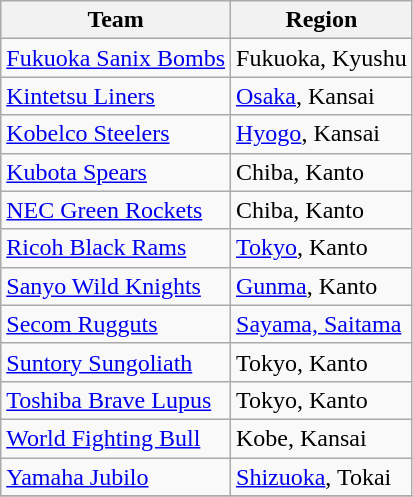<table class = "wikitable">
<tr>
<th>Team</th>
<th>Region</th>
</tr>
<tr>
<td><a href='#'>Fukuoka Sanix Bombs</a></td>
<td>Fukuoka, Kyushu</td>
</tr>
<tr>
<td><a href='#'>Kintetsu Liners</a></td>
<td><a href='#'>Osaka</a>, Kansai</td>
</tr>
<tr>
<td><a href='#'>Kobelco Steelers</a></td>
<td><a href='#'>Hyogo</a>, Kansai</td>
</tr>
<tr>
<td><a href='#'>Kubota Spears</a></td>
<td>Chiba, Kanto</td>
</tr>
<tr>
<td><a href='#'>NEC Green Rockets</a></td>
<td>Chiba, Kanto</td>
</tr>
<tr>
<td><a href='#'>Ricoh Black Rams</a></td>
<td><a href='#'>Tokyo</a>, Kanto</td>
</tr>
<tr>
<td><a href='#'>Sanyo Wild Knights</a></td>
<td><a href='#'>Gunma</a>, Kanto</td>
</tr>
<tr>
<td><a href='#'>Secom Rugguts</a></td>
<td><a href='#'>Sayama, Saitama</a></td>
</tr>
<tr>
<td><a href='#'>Suntory Sungoliath</a></td>
<td>Tokyo, Kanto</td>
</tr>
<tr>
<td><a href='#'>Toshiba Brave Lupus</a></td>
<td>Tokyo, Kanto</td>
</tr>
<tr>
<td><a href='#'>World Fighting Bull</a></td>
<td>Kobe, Kansai</td>
</tr>
<tr>
<td><a href='#'>Yamaha Jubilo</a></td>
<td><a href='#'>Shizuoka</a>, Tokai</td>
</tr>
<tr>
</tr>
</table>
